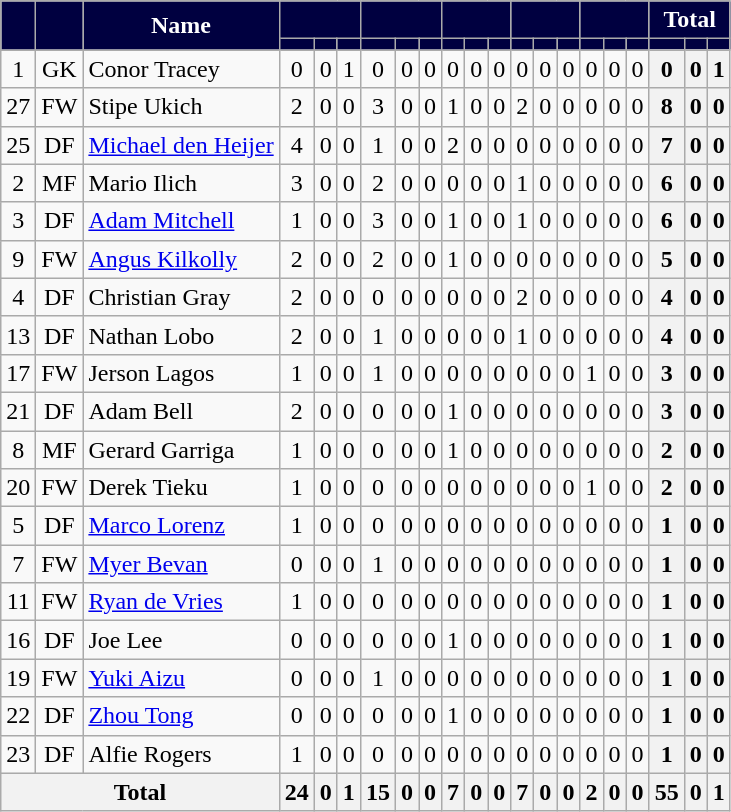<table class="wikitable sortable" style="text-align:center">
<tr>
<th style="background:#000040; color:white; text-align:center;" rowspan="2"></th>
<th style="background:#000040; color:white; text-align:center;" rowspan="2"></th>
<th style="background:#000040; color:white; text-align:center;" rowspan="2">Name</th>
<th style="background:#000040; color:white; text-align:center;" colspan="3"><a href='#'></a></th>
<th style="background:#000040; color:white; text-align:center;" colspan="3"><a href='#'></a></th>
<th style="background:#000040; color:white; text-align:center;" colspan="3"><a href='#'></a></th>
<th style="background:#000040; color:white; text-align:center;" colspan="3"><a href='#'></a></th>
<th style="background:#000040; color:white; text-align:center;" colspan="3"><a href='#'></a></th>
<th style="background:#000040; color:white; text-align:center;" colspan="3">Total</th>
</tr>
<tr>
<th style="background:#000040; color:white; text-align:center;"></th>
<th style="background:#000040; color:white; text-align:center;"></th>
<th style="background:#000040; color:white; text-align:center;"></th>
<th style="background:#000040; color:white; text-align:center;"></th>
<th style="background:#000040; color:white; text-align:center;"></th>
<th style="background:#000040; color:white; text-align:center;"></th>
<th style="background:#000040; color:white; text-align:center;"></th>
<th style="background:#000040; color:white; text-align:center;"></th>
<th style="background:#000040; color:white; text-align:center;"></th>
<th style="background:#000040; color:white; text-align:center;" width:50px;"></th>
<th style="background:#000040; color:white; text-align:center;"></th>
<th style="background:#000040; color:white; text-align:center;" width:50px;"></th>
<th style="background:#000040; color:white; text-align:center;"></th>
<th style="background:#000040; color:white; text-align:center;"></th>
<th style="background:#000040; color:white; text-align:center;"></th>
<th style="background:#000040; color:white; text-align:center;"></th>
<th style="background:#000040; color:white; text-align:center;"></th>
<th style="background:#000040; color:white; text-align:center;"></th>
</tr>
<tr>
<td>1</td>
<td>GK</td>
<td align="left"> Conor Tracey</td>
<td>0</td>
<td>0</td>
<td>1</td>
<td>0</td>
<td>0</td>
<td>0</td>
<td>0</td>
<td>0</td>
<td>0</td>
<td>0</td>
<td>0</td>
<td>0</td>
<td>0</td>
<td>0</td>
<td>0</td>
<th>0</th>
<th>0</th>
<th>1</th>
</tr>
<tr>
<td>27</td>
<td>FW</td>
<td align="left"> Stipe Ukich</td>
<td>2</td>
<td>0</td>
<td>0</td>
<td>3</td>
<td>0</td>
<td>0</td>
<td>1</td>
<td>0</td>
<td>0</td>
<td>2</td>
<td>0</td>
<td>0</td>
<td>0</td>
<td>0</td>
<td>0</td>
<th>8</th>
<th>0</th>
<th>0</th>
</tr>
<tr>
<td>25</td>
<td>DF</td>
<td align="left"> <a href='#'>Michael den Heijer</a></td>
<td>4</td>
<td>0</td>
<td>0</td>
<td>1</td>
<td>0</td>
<td>0</td>
<td>2</td>
<td>0</td>
<td>0</td>
<td>0</td>
<td>0</td>
<td>0</td>
<td>0</td>
<td>0</td>
<td>0</td>
<th>7</th>
<th>0</th>
<th>0</th>
</tr>
<tr>
<td>2</td>
<td>MF</td>
<td align="left"> Mario Ilich</td>
<td>3</td>
<td>0</td>
<td>0</td>
<td>2</td>
<td>0</td>
<td>0</td>
<td>0</td>
<td>0</td>
<td>0</td>
<td>1</td>
<td>0</td>
<td>0</td>
<td>0</td>
<td>0</td>
<td>0</td>
<th>6</th>
<th>0</th>
<th>0</th>
</tr>
<tr>
<td>3</td>
<td>DF</td>
<td align="left"> <a href='#'>Adam Mitchell</a></td>
<td>1</td>
<td>0</td>
<td>0</td>
<td>3</td>
<td>0</td>
<td>0</td>
<td>1</td>
<td>0</td>
<td>0</td>
<td>1</td>
<td>0</td>
<td>0</td>
<td>0</td>
<td>0</td>
<td>0</td>
<th>6</th>
<th>0</th>
<th>0</th>
</tr>
<tr>
<td>9</td>
<td>FW</td>
<td align="left"> <a href='#'>Angus Kilkolly</a></td>
<td>2</td>
<td>0</td>
<td>0</td>
<td>2</td>
<td>0</td>
<td>0</td>
<td>1</td>
<td>0</td>
<td>0</td>
<td>0</td>
<td>0</td>
<td>0</td>
<td>0</td>
<td>0</td>
<td>0</td>
<th>5</th>
<th>0</th>
<th>0</th>
</tr>
<tr>
<td>4</td>
<td>DF</td>
<td align="left"> Christian Gray</td>
<td>2</td>
<td>0</td>
<td>0</td>
<td>0</td>
<td>0</td>
<td>0</td>
<td>0</td>
<td>0</td>
<td>0</td>
<td>2</td>
<td>0</td>
<td>0</td>
<td>0</td>
<td>0</td>
<td>0</td>
<th>4</th>
<th>0</th>
<th>0</th>
</tr>
<tr>
<td>13</td>
<td>DF</td>
<td align="left"> Nathan Lobo</td>
<td>2</td>
<td>0</td>
<td>0</td>
<td>1</td>
<td>0</td>
<td>0</td>
<td>0</td>
<td>0</td>
<td>0</td>
<td>1</td>
<td>0</td>
<td>0</td>
<td>0</td>
<td>0</td>
<td>0</td>
<th>4</th>
<th>0</th>
<th>0</th>
</tr>
<tr>
<td>17</td>
<td>FW</td>
<td align="left"> Jerson Lagos</td>
<td>1</td>
<td>0</td>
<td>0</td>
<td>1</td>
<td>0</td>
<td>0</td>
<td>0</td>
<td>0</td>
<td>0</td>
<td>0</td>
<td>0</td>
<td>0</td>
<td>1</td>
<td>0</td>
<td>0</td>
<th>3</th>
<th>0</th>
<th>0</th>
</tr>
<tr>
<td>21</td>
<td>DF</td>
<td align="left"> Adam Bell</td>
<td>2</td>
<td>0</td>
<td>0</td>
<td>0</td>
<td>0</td>
<td>0</td>
<td>1</td>
<td>0</td>
<td>0</td>
<td>0</td>
<td>0</td>
<td>0</td>
<td>0</td>
<td>0</td>
<td>0</td>
<th>3</th>
<th>0</th>
<th>0</th>
</tr>
<tr>
<td>8</td>
<td>MF</td>
<td align="left"> Gerard Garriga</td>
<td>1</td>
<td>0</td>
<td>0</td>
<td>0</td>
<td>0</td>
<td>0</td>
<td>1</td>
<td>0</td>
<td>0</td>
<td>0</td>
<td>0</td>
<td>0</td>
<td>0</td>
<td>0</td>
<td>0</td>
<th>2</th>
<th>0</th>
<th>0</th>
</tr>
<tr>
<td>20</td>
<td>FW</td>
<td align="left"> Derek Tieku</td>
<td>1</td>
<td>0</td>
<td>0</td>
<td>0</td>
<td>0</td>
<td>0</td>
<td>0</td>
<td>0</td>
<td>0</td>
<td>0</td>
<td>0</td>
<td>0</td>
<td>1</td>
<td>0</td>
<td>0</td>
<th>2</th>
<th>0</th>
<th>0</th>
</tr>
<tr>
<td>5</td>
<td>DF</td>
<td align="left"> <a href='#'>Marco Lorenz</a></td>
<td>1</td>
<td>0</td>
<td>0</td>
<td>0</td>
<td>0</td>
<td>0</td>
<td>0</td>
<td>0</td>
<td>0</td>
<td>0</td>
<td>0</td>
<td>0</td>
<td>0</td>
<td>0</td>
<td>0</td>
<th>1</th>
<th>0</th>
<th>0</th>
</tr>
<tr>
<td>7</td>
<td>FW</td>
<td align="left"> <a href='#'>Myer Bevan</a></td>
<td>0</td>
<td>0</td>
<td>0</td>
<td>1</td>
<td>0</td>
<td>0</td>
<td>0</td>
<td>0</td>
<td>0</td>
<td>0</td>
<td>0</td>
<td>0</td>
<td>0</td>
<td>0</td>
<td>0</td>
<th>1</th>
<th>0</th>
<th>0</th>
</tr>
<tr>
<td>11</td>
<td>FW</td>
<td align="left"> <a href='#'>Ryan de Vries</a></td>
<td>1</td>
<td>0</td>
<td>0</td>
<td>0</td>
<td>0</td>
<td>0</td>
<td>0</td>
<td>0</td>
<td>0</td>
<td>0</td>
<td>0</td>
<td>0</td>
<td>0</td>
<td>0</td>
<td>0</td>
<th>1</th>
<th>0</th>
<th>0</th>
</tr>
<tr>
<td>16</td>
<td>DF</td>
<td align="left"> Joe Lee</td>
<td>0</td>
<td>0</td>
<td>0</td>
<td>0</td>
<td>0</td>
<td>0</td>
<td>1</td>
<td>0</td>
<td>0</td>
<td>0</td>
<td>0</td>
<td>0</td>
<td>0</td>
<td>0</td>
<td>0</td>
<th>1</th>
<th>0</th>
<th>0</th>
</tr>
<tr>
<td>19</td>
<td>FW</td>
<td align="left"> <a href='#'>Yuki Aizu</a></td>
<td>0</td>
<td>0</td>
<td>0</td>
<td>1</td>
<td>0</td>
<td>0</td>
<td>0</td>
<td>0</td>
<td>0</td>
<td>0</td>
<td>0</td>
<td>0</td>
<td>0</td>
<td>0</td>
<td>0</td>
<th>1</th>
<th>0</th>
<th>0</th>
</tr>
<tr>
<td>22</td>
<td>DF</td>
<td align="left"> <a href='#'>Zhou Tong</a></td>
<td>0</td>
<td>0</td>
<td>0</td>
<td>0</td>
<td>0</td>
<td>0</td>
<td>1</td>
<td>0</td>
<td>0</td>
<td>0</td>
<td>0</td>
<td>0</td>
<td>0</td>
<td>0</td>
<td>0</td>
<th>1</th>
<th>0</th>
<th>0</th>
</tr>
<tr>
<td>23</td>
<td>DF</td>
<td align="left"> Alfie Rogers</td>
<td>1</td>
<td>0</td>
<td>0</td>
<td>0</td>
<td>0</td>
<td>0</td>
<td>0</td>
<td>0</td>
<td>0</td>
<td>0</td>
<td>0</td>
<td>0</td>
<td>0</td>
<td>0</td>
<td>0</td>
<th>1</th>
<th>0</th>
<th>0</th>
</tr>
<tr>
<th colspan="3">Total</th>
<th>24</th>
<th>0</th>
<th>1</th>
<th>15</th>
<th>0</th>
<th>0</th>
<th>7</th>
<th>0</th>
<th>0</th>
<th>7</th>
<th>0</th>
<th>0</th>
<th>2</th>
<th>0</th>
<th>0</th>
<th>55</th>
<th>0</th>
<th>1</th>
</tr>
</table>
